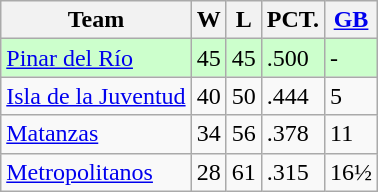<table class="wikitable">
<tr>
<th>Team</th>
<th>W</th>
<th>L</th>
<th>PCT.</th>
<th><a href='#'>GB</a></th>
</tr>
<tr style="background:#ccffcc;">
<td><a href='#'>Pinar del Río</a></td>
<td>45</td>
<td>45</td>
<td>.500</td>
<td>-</td>
</tr>
<tr>
<td><a href='#'>Isla de la Juventud</a></td>
<td>40</td>
<td>50</td>
<td>.444</td>
<td>5</td>
</tr>
<tr>
<td><a href='#'>Matanzas</a></td>
<td>34</td>
<td>56</td>
<td>.378</td>
<td>11</td>
</tr>
<tr>
<td><a href='#'>Metropolitanos</a></td>
<td>28</td>
<td>61</td>
<td>.315</td>
<td>16½</td>
</tr>
</table>
